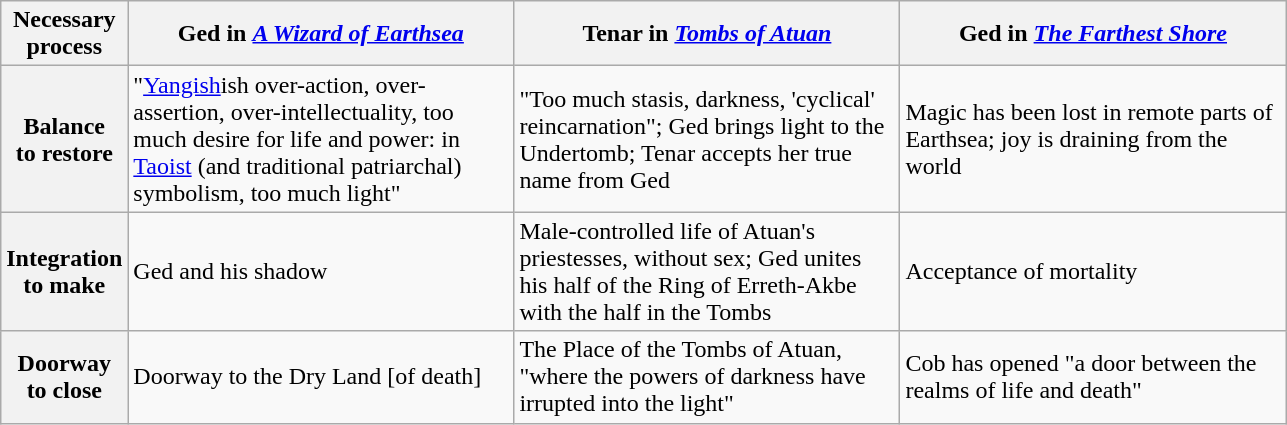<table class="wikitable">
<tr>
<th style="width: 70px;">Necessary process</th>
<th style="width: 250px;">Ged in <em><a href='#'>A Wizard of Earthsea</a></em></th>
<th style="width: 250px;">Tenar in <em><a href='#'>Tombs of Atuan</a></em></th>
<th style="width: 250px;">Ged in <em><a href='#'>The Farthest Shore</a></em></th>
</tr>
<tr>
<th>Balance<br>to restore</th>
<td>"<a href='#'>Yangish</a>ish over-action, over-assertion, over-intellectuality, too much desire for life and power: in <a href='#'>Taoist</a> (and traditional patriarchal) symbolism, too much light"</td>
<td>"Too much stasis, darkness, 'cyclical' reincarnation"; Ged brings light to the Undertomb; Tenar accepts her true name from Ged</td>
<td>Magic has been lost in remote parts of Earthsea; joy is draining from the world</td>
</tr>
<tr>
<th>Integration<br>to make</th>
<td>Ged and his shadow</td>
<td>Male-controlled life of Atuan's priestesses, without sex; Ged unites his half of the Ring of Erreth-Akbe with the half in the Tombs</td>
<td>Acceptance of mortality</td>
</tr>
<tr>
<th>Doorway<br>to close</th>
<td>Doorway to the Dry Land [of death]</td>
<td>The Place of the Tombs of Atuan, "where the powers of darkness have irrupted into the light"</td>
<td>Cob has opened "a door between the realms of life and death"</td>
</tr>
</table>
